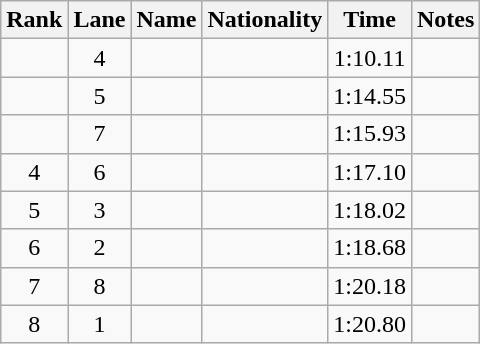<table class="wikitable sortable" style="text-align:center">
<tr>
<th>Rank</th>
<th>Lane</th>
<th>Name</th>
<th>Nationality</th>
<th>Time</th>
<th>Notes</th>
</tr>
<tr>
<td></td>
<td>4</td>
<td align=left></td>
<td align=left></td>
<td>1:10.11</td>
<td></td>
</tr>
<tr>
<td></td>
<td>5</td>
<td align=left></td>
<td align=left></td>
<td>1:14.55</td>
<td></td>
</tr>
<tr>
<td></td>
<td>7</td>
<td align=left></td>
<td align=left></td>
<td>1:15.93</td>
<td></td>
</tr>
<tr>
<td>4</td>
<td>6</td>
<td align=left></td>
<td align=left></td>
<td>1:17.10</td>
<td></td>
</tr>
<tr>
<td>5</td>
<td>3</td>
<td align=left></td>
<td align=left></td>
<td>1:18.02</td>
<td></td>
</tr>
<tr>
<td>6</td>
<td>2</td>
<td align=left></td>
<td align=left></td>
<td>1:18.68</td>
<td></td>
</tr>
<tr>
<td>7</td>
<td>8</td>
<td align=left></td>
<td align=left></td>
<td>1:20.18</td>
<td></td>
</tr>
<tr>
<td>8</td>
<td>1</td>
<td align=left></td>
<td align=left></td>
<td>1:20.80</td>
<td></td>
</tr>
</table>
